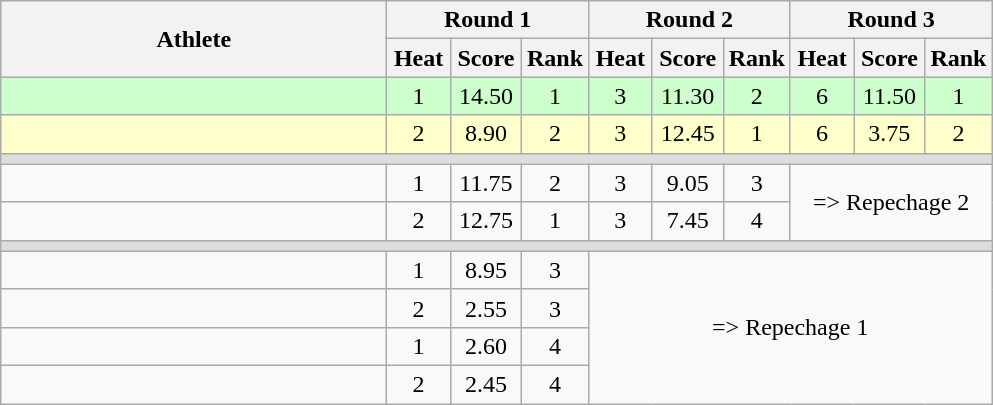<table class=wikitable style="text-align:center">
<tr>
<th rowspan=2 width=250>Athlete</th>
<th colspan=3>Round 1</th>
<th colspan=3>Round 2</th>
<th colspan=3>Round 3</th>
</tr>
<tr>
<th width=35>Heat</th>
<th width=40>Score</th>
<th width=35>Rank</th>
<th width=35>Heat</th>
<th width=40>Score</th>
<th width=35>Rank</th>
<th width=35>Heat</th>
<th width=40>Score</th>
<th width=35>Rank</th>
</tr>
<tr bgcolor="ccffcc">
<td align=left></td>
<td>1</td>
<td>14.50</td>
<td>1</td>
<td>3</td>
<td>11.30</td>
<td>2</td>
<td>6</td>
<td>11.50</td>
<td>1</td>
</tr>
<tr bgcolor="ffffcc">
<td align=left></td>
<td>2</td>
<td>8.90</td>
<td>2</td>
<td>3</td>
<td>12.45</td>
<td>1</td>
<td>6</td>
<td>3.75</td>
<td>2</td>
</tr>
<tr bgcolor=#DDDDDD>
<td colspan=10></td>
</tr>
<tr>
<td align=left></td>
<td>1</td>
<td>11.75</td>
<td>2</td>
<td>3</td>
<td>9.05</td>
<td>3</td>
<td rowspan=2 colspan=3>=> Repechage 2</td>
</tr>
<tr>
<td align=left></td>
<td>2</td>
<td>12.75</td>
<td>1</td>
<td>3</td>
<td>7.45</td>
<td>4</td>
</tr>
<tr bgcolor=#DDDDDD>
<td colspan=10></td>
</tr>
<tr>
<td align=left></td>
<td>1</td>
<td>8.95</td>
<td>3</td>
<td rowspan=4 colspan=6>=> Repechage 1</td>
</tr>
<tr>
<td align=left></td>
<td>2</td>
<td>2.55</td>
<td>3</td>
</tr>
<tr>
<td align=left></td>
<td>1</td>
<td>2.60</td>
<td>4</td>
</tr>
<tr>
<td align=left></td>
<td>2</td>
<td>2.45</td>
<td>4</td>
</tr>
</table>
